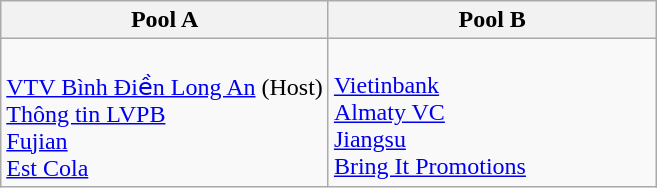<table class="wikitable">
<tr>
<th width=50%>Pool A</th>
<th width=50%>Pool B</th>
</tr>
<tr>
<td><br> <a href='#'>VTV Bình Điền Long An</a> (Host) <br>
 <a href='#'>Thông tin LVPB</a> <br>
 <a href='#'>Fujian</a> <br>
 <a href='#'>Est Cola</a> <br></td>
<td><br> <a href='#'>Vietinbank</a> <br>
 <a href='#'>Almaty VC</a> <br>
 <a href='#'> Jiangsu</a> <br>
 <a href='#'>Bring It Promotions</a> <br></td>
</tr>
</table>
